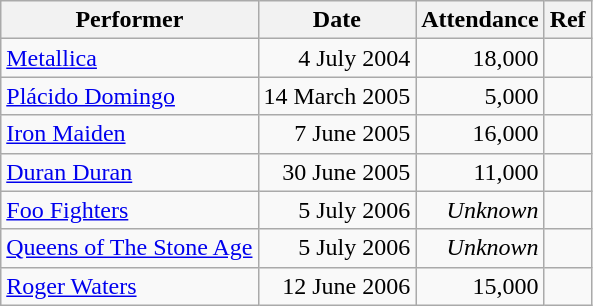<table class="wikitable">
<tr>
<th>Performer</th>
<th>Date</th>
<th>Attendance</th>
<th>Ref</th>
</tr>
<tr>
<td><a href='#'>Metallica</a></td>
<td style="text-align: right;">4 July 2004</td>
<td style="text-align: right;">18,000</td>
<td></td>
</tr>
<tr>
<td><a href='#'>Plácido Domingo</a></td>
<td style="text-align: right;">14 March 2005</td>
<td style="text-align: right;">5,000</td>
<td></td>
</tr>
<tr>
<td><a href='#'>Iron Maiden</a></td>
<td style="text-align: right;">7 June 2005</td>
<td style="text-align: right;">16,000</td>
<td></td>
</tr>
<tr>
<td><a href='#'>Duran Duran</a></td>
<td style="text-align: right;">30 June 2005</td>
<td style="text-align: right;">11,000</td>
<td></td>
</tr>
<tr>
<td><a href='#'>Foo Fighters</a></td>
<td style="text-align: right;">5 July 2006</td>
<td style="text-align: right;"><em>Unknown</em></td>
<td></td>
</tr>
<tr>
<td><a href='#'>Queens of The Stone Age</a></td>
<td style="text-align: right;">5 July 2006</td>
<td style="text-align: right;"><em>Unknown</em></td>
<td></td>
</tr>
<tr>
<td><a href='#'>Roger Waters</a></td>
<td style="text-align: right;">12 June 2006</td>
<td style="text-align: right;">15,000</td>
<td></td>
</tr>
</table>
